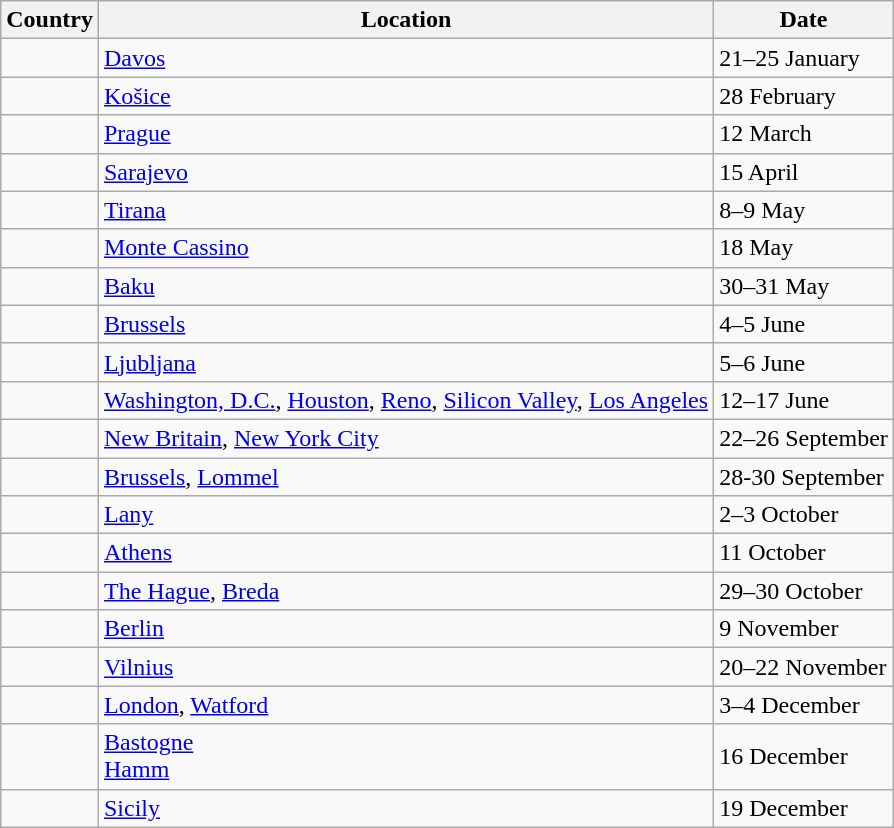<table class="wikitable sortable">
<tr>
<th>Country</th>
<th>Location</th>
<th>Date</th>
</tr>
<tr>
<td></td>
<td><a href='#'>Davos</a></td>
<td>21–25 January</td>
</tr>
<tr>
<td></td>
<td><a href='#'>Košice</a></td>
<td>28 February</td>
</tr>
<tr>
<td></td>
<td><a href='#'>Prague</a></td>
<td>12 March</td>
</tr>
<tr>
<td></td>
<td><a href='#'>Sarajevo</a></td>
<td>15 April</td>
</tr>
<tr>
<td></td>
<td><a href='#'>Tirana</a></td>
<td>8–9 May</td>
</tr>
<tr>
<td></td>
<td><a href='#'>Monte Cassino</a></td>
<td>18 May</td>
</tr>
<tr>
<td></td>
<td><a href='#'>Baku</a></td>
<td>30–31 May</td>
</tr>
<tr>
<td></td>
<td><a href='#'>Brussels</a></td>
<td>4–5 June</td>
</tr>
<tr>
<td></td>
<td><a href='#'>Ljubljana</a></td>
<td>5–6 June</td>
</tr>
<tr>
<td></td>
<td><a href='#'>Washington, D.C.</a>, <a href='#'>Houston</a>, <a href='#'>Reno</a>, <a href='#'>Silicon Valley</a>, <a href='#'>Los Angeles</a></td>
<td>12–17 June</td>
</tr>
<tr>
<td></td>
<td><a href='#'>New Britain</a>, <a href='#'>New York City</a></td>
<td>22–26 September</td>
</tr>
<tr>
<td></td>
<td><a href='#'>Brussels</a>, <a href='#'>Lommel</a></td>
<td>28-30 September</td>
</tr>
<tr>
<td></td>
<td><a href='#'>Lany</a></td>
<td>2–3 October</td>
</tr>
<tr>
<td></td>
<td><a href='#'>Athens</a></td>
<td>11 October</td>
</tr>
<tr>
<td></td>
<td><a href='#'>The Hague</a>, <a href='#'>Breda</a></td>
<td>29–30 October</td>
</tr>
<tr>
<td></td>
<td><a href='#'>Berlin</a></td>
<td>9 November</td>
</tr>
<tr>
<td></td>
<td><a href='#'>Vilnius</a></td>
<td>20–22 November</td>
</tr>
<tr>
<td></td>
<td><a href='#'>London</a>, <a href='#'>Watford</a></td>
<td>3–4 December</td>
</tr>
<tr>
<td><br></td>
<td><a href='#'>Bastogne</a><br><a href='#'>Hamm</a></td>
<td>16 December</td>
</tr>
<tr>
<td></td>
<td><a href='#'>Sicily</a></td>
<td>19 December</td>
</tr>
</table>
